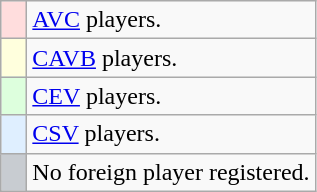<table class="wikitable">
<tr>
<td style="width:10px; background:#ffdddd;"></td>
<td><a href='#'>AVC</a> players.</td>
</tr>
<tr>
<td style="width:10px; background:#ffffdd;"></td>
<td><a href='#'>CAVB</a> players.</td>
</tr>
<tr>
<td style="width:10px; background:#ddffdd;"></td>
<td><a href='#'>CEV</a> players.</td>
</tr>
<tr>
<td style="width:10px; background:#dfefff;"></td>
<td><a href='#'>CSV</a> players.</td>
</tr>
<tr>
<td style="width:10px; background:#c8ccd1;"></td>
<td>No foreign player registered.</td>
</tr>
</table>
